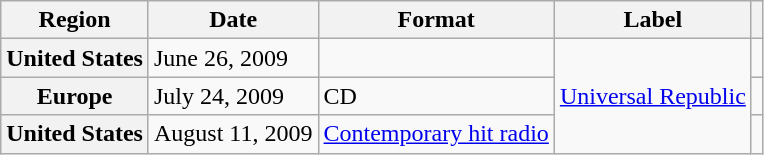<table class="wikitable plainrowheaders">
<tr>
<th scope="col">Region</th>
<th scope="col">Date</th>
<th scope="col">Format</th>
<th scope="col">Label</th>
<th scope="col"></th>
</tr>
<tr>
<th scope="row">United States</th>
<td>June 26, 2009</td>
<td></td>
<td rowspan="3"><a href='#'>Universal Republic</a></td>
<td></td>
</tr>
<tr>
<th scope="row">Europe</th>
<td>July 24, 2009</td>
<td>CD</td>
<td></td>
</tr>
<tr>
<th scope="row">United States</th>
<td>August 11, 2009</td>
<td><a href='#'>Contemporary hit radio</a></td>
<td></td>
</tr>
</table>
